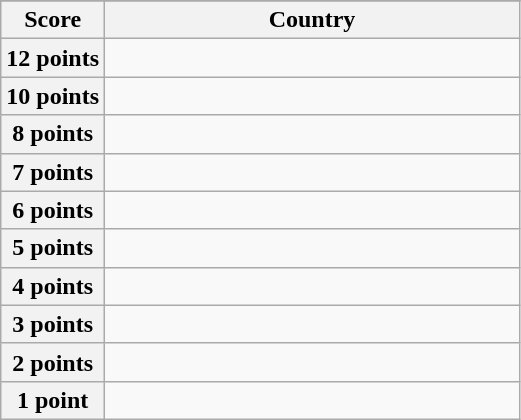<table class="wikitable">
<tr>
</tr>
<tr>
<th scope="col" width="20%">Score</th>
<th scope="col">Country</th>
</tr>
<tr>
<th scope="row">12 points</th>
<td></td>
</tr>
<tr>
<th scope="row">10 points</th>
<td></td>
</tr>
<tr>
<th scope="row">8 points</th>
<td></td>
</tr>
<tr>
<th scope="row">7 points</th>
<td></td>
</tr>
<tr>
<th scope="row">6 points</th>
<td></td>
</tr>
<tr>
<th scope="row">5 points</th>
<td></td>
</tr>
<tr>
<th scope="row">4 points</th>
<td></td>
</tr>
<tr>
<th scope="row">3 points</th>
<td></td>
</tr>
<tr>
<th scope="row">2 points</th>
<td></td>
</tr>
<tr>
<th scope="row">1 point</th>
<td></td>
</tr>
</table>
